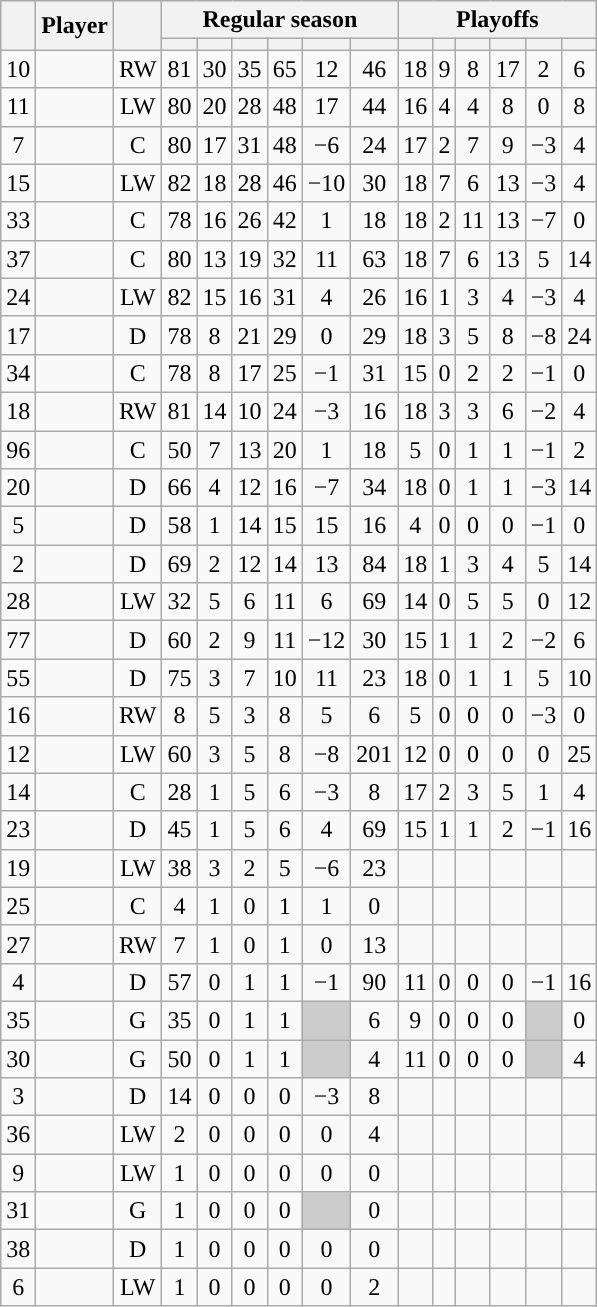<table class="wikitable sortable plainrowheaders" style="text-align:center;">
<tr>
<th scope="col" data-sort-type="number" rowspan="2"></th>
<th scope="col" rowspan="2">Player</th>
<th scope="col" rowspan="2"></th>
<th scope=colgroup colspan=6>Regular season</th>
<th scope=colgroup colspan=6>Playoffs</th>
</tr>
<tr>
<th scope="col" data-sort-type="number"></th>
<th scope="col" data-sort-type="number"></th>
<th scope="col" data-sort-type="number"></th>
<th scope="col" data-sort-type="number"></th>
<th scope="col" data-sort-type="number"></th>
<th scope="col" data-sort-type="number"></th>
<th scope="col" data-sort-type="number"></th>
<th scope="col" data-sort-type="number"></th>
<th scope="col" data-sort-type="number"></th>
<th scope="col" data-sort-type="number"></th>
<th scope="col" data-sort-type="number"></th>
<th scope="col" data-sort-type="number"></th>
</tr>
<tr>
<td scope="row">10</td>
<td align="left"></td>
<td>RW</td>
<td>81</td>
<td>30</td>
<td>35</td>
<td>65</td>
<td>12</td>
<td>46</td>
<td>18</td>
<td>9</td>
<td>8</td>
<td>17</td>
<td>2</td>
<td>6</td>
</tr>
<tr>
<td scope="row">11</td>
<td align="left"></td>
<td>LW</td>
<td>80</td>
<td>20</td>
<td>28</td>
<td>48</td>
<td>17</td>
<td>44</td>
<td>16</td>
<td>4</td>
<td>4</td>
<td>8</td>
<td>0</td>
<td>8</td>
</tr>
<tr>
<td scope="row">7</td>
<td align="left"></td>
<td>C</td>
<td>80</td>
<td>17</td>
<td>31</td>
<td>48</td>
<td>−6</td>
<td>24</td>
<td>17</td>
<td>2</td>
<td>7</td>
<td>9</td>
<td>−3</td>
<td>4</td>
</tr>
<tr>
<td scope="row">15</td>
<td align="left"></td>
<td>LW</td>
<td>82</td>
<td>18</td>
<td>28</td>
<td>46</td>
<td>−10</td>
<td>30</td>
<td>18</td>
<td>7</td>
<td>6</td>
<td>13</td>
<td>−3</td>
<td>4</td>
</tr>
<tr>
<td scope="row">33</td>
<td align="left"></td>
<td>C</td>
<td>78</td>
<td>16</td>
<td>26</td>
<td>42</td>
<td>1</td>
<td>18</td>
<td>18</td>
<td>2</td>
<td>11</td>
<td>13</td>
<td>−7</td>
<td>0</td>
</tr>
<tr>
<td scope="row">37</td>
<td align="left"></td>
<td>C</td>
<td>80</td>
<td>13</td>
<td>19</td>
<td>32</td>
<td>11</td>
<td>63</td>
<td>18</td>
<td>7</td>
<td>6</td>
<td>13</td>
<td>5</td>
<td>14</td>
</tr>
<tr>
<td scope="row">24</td>
<td align="left"></td>
<td>LW</td>
<td>82</td>
<td>15</td>
<td>16</td>
<td>31</td>
<td>4</td>
<td>26</td>
<td>16</td>
<td>1</td>
<td>3</td>
<td>4</td>
<td>−3</td>
<td>4</td>
</tr>
<tr>
<td scope="row">17</td>
<td align="left"></td>
<td>D</td>
<td>78</td>
<td>8</td>
<td>21</td>
<td>29</td>
<td>0</td>
<td>29</td>
<td>18</td>
<td>3</td>
<td>5</td>
<td>8</td>
<td>−8</td>
<td>24</td>
</tr>
<tr>
<td scope="row">34</td>
<td align="left"></td>
<td>C</td>
<td>78</td>
<td>8</td>
<td>17</td>
<td>25</td>
<td>−1</td>
<td>31</td>
<td>15</td>
<td>0</td>
<td>2</td>
<td>2</td>
<td>−1</td>
<td>0</td>
</tr>
<tr>
<td scope="row">18</td>
<td align="left"></td>
<td>RW</td>
<td>81</td>
<td>14</td>
<td>10</td>
<td>24</td>
<td>−3</td>
<td>16</td>
<td>18</td>
<td>3</td>
<td>3</td>
<td>6</td>
<td>−2</td>
<td>4</td>
</tr>
<tr>
<td scope="row">96</td>
<td align="left"></td>
<td>C</td>
<td>50</td>
<td>7</td>
<td>13</td>
<td>20</td>
<td>1</td>
<td>18</td>
<td>5</td>
<td>0</td>
<td>1</td>
<td>1</td>
<td>−1</td>
<td>2</td>
</tr>
<tr>
<td scope="row">20</td>
<td align="left"></td>
<td>D</td>
<td>66</td>
<td>4</td>
<td>12</td>
<td>16</td>
<td>−7</td>
<td>34</td>
<td>18</td>
<td>0</td>
<td>1</td>
<td>1</td>
<td>−3</td>
<td>14</td>
</tr>
<tr>
<td scope="row">5</td>
<td align="left"></td>
<td>D</td>
<td>58</td>
<td>1</td>
<td>14</td>
<td>15</td>
<td>15</td>
<td>16</td>
<td>4</td>
<td>0</td>
<td>0</td>
<td>0</td>
<td>−1</td>
<td>0</td>
</tr>
<tr>
<td scope="row">2</td>
<td align="left"></td>
<td>D</td>
<td>69</td>
<td>2</td>
<td>12</td>
<td>14</td>
<td>13</td>
<td>84</td>
<td>18</td>
<td>1</td>
<td>3</td>
<td>4</td>
<td>5</td>
<td>14</td>
</tr>
<tr>
<td scope="row">28</td>
<td align="left"></td>
<td>LW</td>
<td>32</td>
<td>5</td>
<td>6</td>
<td>11</td>
<td>6</td>
<td>69</td>
<td>14</td>
<td>0</td>
<td>5</td>
<td>5</td>
<td>0</td>
<td>12</td>
</tr>
<tr>
<td scope="row">77</td>
<td align="left"></td>
<td>D</td>
<td>60</td>
<td>2</td>
<td>9</td>
<td>11</td>
<td>−12</td>
<td>30</td>
<td>15</td>
<td>1</td>
<td>1</td>
<td>2</td>
<td>−2</td>
<td>6</td>
</tr>
<tr>
<td scope="row">55</td>
<td align="left"></td>
<td>D</td>
<td>75</td>
<td>3</td>
<td>7</td>
<td>10</td>
<td>11</td>
<td>23</td>
<td>18</td>
<td>0</td>
<td>1</td>
<td>1</td>
<td>5</td>
<td>10</td>
</tr>
<tr>
<td scope="row">16</td>
<td align="left"></td>
<td>RW</td>
<td>8</td>
<td>5</td>
<td>3</td>
<td>8</td>
<td>5</td>
<td>6</td>
<td>5</td>
<td>0</td>
<td>0</td>
<td>0</td>
<td>−3</td>
<td>0</td>
</tr>
<tr>
<td scope="row">12</td>
<td align="left"></td>
<td>LW</td>
<td>60</td>
<td>3</td>
<td>5</td>
<td>8</td>
<td>−8</td>
<td>201</td>
<td>12</td>
<td>0</td>
<td>0</td>
<td>0</td>
<td>0</td>
<td>25</td>
</tr>
<tr>
<td scope="row">14</td>
<td align="left"></td>
<td>C</td>
<td>28</td>
<td>1</td>
<td>5</td>
<td>6</td>
<td>−3</td>
<td>8</td>
<td>17</td>
<td>2</td>
<td>3</td>
<td>5</td>
<td>1</td>
<td>4</td>
</tr>
<tr>
<td scope="row">23</td>
<td align="left"></td>
<td>D</td>
<td>45</td>
<td>1</td>
<td>5</td>
<td>6</td>
<td>4</td>
<td>69</td>
<td>15</td>
<td>1</td>
<td>1</td>
<td>2</td>
<td>−1</td>
<td>16</td>
</tr>
<tr>
<td scope="row">19</td>
<td align="left"></td>
<td>LW</td>
<td>38</td>
<td>3</td>
<td>2</td>
<td>5</td>
<td>−6</td>
<td>23</td>
<td></td>
<td></td>
<td></td>
<td></td>
<td></td>
<td></td>
</tr>
<tr>
<td scope="row">25</td>
<td align="left"></td>
<td>C</td>
<td>4</td>
<td>1</td>
<td>0</td>
<td>1</td>
<td>1</td>
<td>0</td>
<td></td>
<td></td>
<td></td>
<td></td>
<td></td>
<td></td>
</tr>
<tr>
<td scope="row">27</td>
<td align="left"></td>
<td>RW</td>
<td>7</td>
<td>1</td>
<td>0</td>
<td>1</td>
<td>0</td>
<td>13</td>
<td></td>
<td></td>
<td></td>
<td></td>
<td></td>
<td></td>
</tr>
<tr>
<td scope="row">4</td>
<td align="left"></td>
<td>D</td>
<td>57</td>
<td>0</td>
<td>1</td>
<td>1</td>
<td>−1</td>
<td>90</td>
<td>11</td>
<td>0</td>
<td>0</td>
<td>0</td>
<td>−1</td>
<td>16</td>
</tr>
<tr>
<td scope="row">35</td>
<td align="left"></td>
<td>G</td>
<td>35</td>
<td>0</td>
<td>1</td>
<td>1</td>
<td style="background:#ccc"></td>
<td>6</td>
<td>9</td>
<td>0</td>
<td>0</td>
<td>0</td>
<td style="background:#ccc"></td>
<td>0</td>
</tr>
<tr>
<td scope="row">30</td>
<td align="left"></td>
<td>G</td>
<td>50</td>
<td>0</td>
<td>1</td>
<td>1</td>
<td style="background:#ccc"></td>
<td>4</td>
<td>11</td>
<td>0</td>
<td>0</td>
<td>0</td>
<td style="background:#ccc"></td>
<td>4</td>
</tr>
<tr>
<td scope="row">3</td>
<td align="left"></td>
<td>D</td>
<td>14</td>
<td>0</td>
<td>0</td>
<td>0</td>
<td>−3</td>
<td>8</td>
<td></td>
<td></td>
<td></td>
<td></td>
<td></td>
<td></td>
</tr>
<tr>
<td scope="row">36</td>
<td align="left"></td>
<td>LW</td>
<td>2</td>
<td>0</td>
<td>0</td>
<td>0</td>
<td>0</td>
<td>4</td>
<td></td>
<td></td>
<td></td>
<td></td>
<td></td>
<td></td>
</tr>
<tr>
<td scope="row">9</td>
<td align="left"></td>
<td>LW</td>
<td>1</td>
<td>0</td>
<td>0</td>
<td>0</td>
<td>0</td>
<td>0</td>
<td></td>
<td></td>
<td></td>
<td></td>
<td></td>
<td></td>
</tr>
<tr>
<td scope="row">31</td>
<td align="left"></td>
<td>G</td>
<td>1</td>
<td>0</td>
<td>0</td>
<td>0</td>
<td style="background:#ccc"></td>
<td>0</td>
<td></td>
<td></td>
<td></td>
<td></td>
<td></td>
<td></td>
</tr>
<tr>
<td scope="row">38</td>
<td align="left"></td>
<td>D</td>
<td>1</td>
<td>0</td>
<td>0</td>
<td>0</td>
<td>0</td>
<td>0</td>
<td></td>
<td></td>
<td></td>
<td></td>
<td></td>
<td></td>
</tr>
<tr>
<td scope="row">6</td>
<td align="left"></td>
<td>LW</td>
<td>1</td>
<td>0</td>
<td>0</td>
<td>0</td>
<td>0</td>
<td>2</td>
<td></td>
<td></td>
<td></td>
<td></td>
<td></td>
<td></td>
</tr>
</table>
